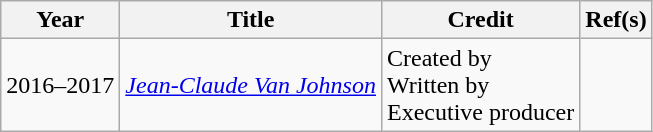<table class="wikitable">
<tr>
<th>Year</th>
<th>Title</th>
<th>Credit</th>
<th>Ref(s)</th>
</tr>
<tr>
<td>2016–2017</td>
<td><em><a href='#'>Jean-Claude Van Johnson</a></em></td>
<td>Created by<br>Written by<br>Executive producer</td>
<td></td>
</tr>
</table>
